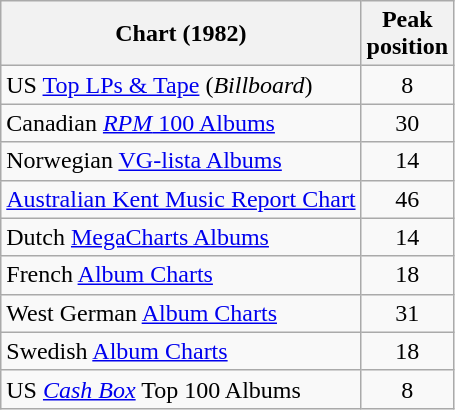<table class="wikitable">
<tr>
<th>Chart (1982)</th>
<th>Peak<br>position</th>
</tr>
<tr>
<td>US <a href='#'>Top LPs & Tape</a> (<em>Billboard</em>)</td>
<td align=center>8</td>
</tr>
<tr>
<td>Canadian <a href='#'><em>RPM</em> 100 Albums</a></td>
<td align=center>30</td>
</tr>
<tr>
<td>Norwegian <a href='#'>VG-lista Albums</a></td>
<td align=center>14</td>
</tr>
<tr>
<td><a href='#'>Australian Kent Music Report Chart</a></td>
<td align=center>46</td>
</tr>
<tr>
<td>Dutch <a href='#'>MegaCharts Albums</a></td>
<td align=center>14</td>
</tr>
<tr>
<td>French <a href='#'>Album Charts</a></td>
<td align=center>18</td>
</tr>
<tr>
<td>West German <a href='#'>Album Charts</a></td>
<td align=center>31</td>
</tr>
<tr>
<td>Swedish <a href='#'>Album Charts</a></td>
<td align=center>18</td>
</tr>
<tr>
<td>US <em><a href='#'>Cash Box</a></em> Top 100 Albums</td>
<td align=center>8</td>
</tr>
</table>
